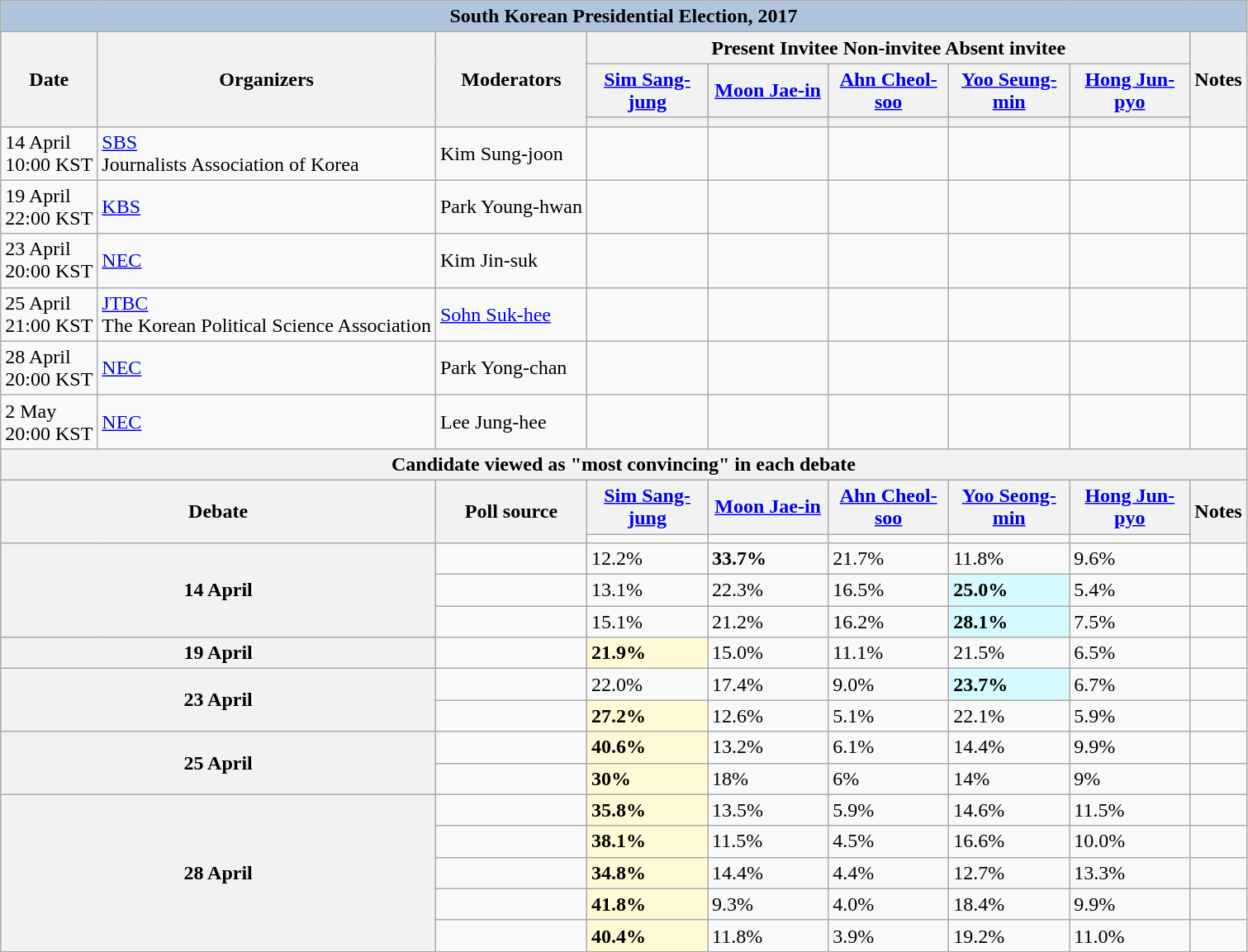<table class="wikitable" text-align:center;">
<tr>
<th style="background:#B0C4DE;" colspan="15">South Korean Presidential Election, 2017</th>
</tr>
<tr>
<th style="white-space:nowrap;" rowspan="3">Date</th>
<th rowspan="3">Organizers</th>
<th rowspan="3">Moderators</th>
<th scope="col" colspan="5"> Present  Invitee  Non-invitee  Absent invitee</th>
<th rowspan="3">Notes</th>
</tr>
<tr>
<th scope="col" style="width:90px;"><a href='#'>Sim Sang-jung</a></th>
<th scope="col" style="width:90px;"><a href='#'>Moon Jae-in</a></th>
<th scope="col" style="width:90px;"><a href='#'>Ahn Cheol-soo</a></th>
<th scope="col" style="width:90px;"><a href='#'>Yoo Seung-min</a></th>
<th scope="col" style="width:90px;"><a href='#'>Hong Jun-pyo</a></th>
</tr>
<tr>
<th></th>
<th></th>
<th></th>
<th></th>
<th></th>
</tr>
<tr>
<td style="white-space:nowrap;text-align:left;">14 April<br>10:00 KST</td>
<td style="white-space:nowrap;text-align:left;"><a href='#'>SBS</a><br>Journalists Association of Korea</td>
<td style="white-space:nowrap;text-align:left;">Kim Sung-joon</td>
<td></td>
<td></td>
<td></td>
<td></td>
<td></td>
<td></td>
</tr>
<tr>
<td style="white-space:nowrap;text-align:left;">19 April<br>22:00 KST</td>
<td style="white-space:nowrap;text-align:left;"><a href='#'>KBS</a></td>
<td style="white-space:nowrap;text-align:left;">Park Young-hwan</td>
<td></td>
<td></td>
<td></td>
<td></td>
<td></td>
<td></td>
</tr>
<tr>
<td style="white-space:nowrap;text-align:left;">23 April<br>20:00 KST</td>
<td style="white-space:nowrap;text-align:left;"><a href='#'>NEC</a></td>
<td style="white-space:nowrap;text-align:left;">Kim Jin-suk</td>
<td></td>
<td></td>
<td></td>
<td></td>
<td></td>
<td></td>
</tr>
<tr>
<td style="white-space:nowrap;text-align:left;">25 April<br>21:00 KST</td>
<td style="white-space:nowrap;text-align:left;"><a href='#'>JTBC</a><br>The Korean Political Science Association</td>
<td style="white-space:nowrap;text-align:left;"><a href='#'>Sohn Suk-hee</a></td>
<td></td>
<td></td>
<td></td>
<td></td>
<td></td>
<td></td>
</tr>
<tr>
<td style="white-space:nowrap;text-align:left;">28 April<br>20:00 KST</td>
<td style="white-space:nowrap;text-align:left;"><a href='#'>NEC</a></td>
<td style="white-space:nowrap;text-align:left;">Park Yong-chan</td>
<td></td>
<td></td>
<td></td>
<td></td>
<td></td>
<td></td>
</tr>
<tr>
<td style="white-space:nowrap;text-align:left;">2 May<br>20:00 KST</td>
<td style="white-space:nowrap;text-align:left;"><a href='#'>NEC</a></td>
<td style="white-space:nowrap;text-align:left;">Lee Jung-hee</td>
<td></td>
<td></td>
<td></td>
<td></td>
<td></td>
<td></td>
</tr>
<tr>
<th colspan="11">Candidate viewed as "most convincing" in each debate</th>
</tr>
<tr>
<th rowspan="2" colspan="2">Debate</th>
<th rowspan="2">Poll source</th>
<th style="width:90px;"><a href='#'>Sim Sang-jung</a></th>
<th style="width:90px;"><a href='#'>Moon Jae-in</a></th>
<th style="width:90px;"><a href='#'>Ahn Cheol-soo</a></th>
<th style="width:90px;"><a href='#'>Yoo Seong-min</a></th>
<th style="width:90px;"><a href='#'>Hong Jun-pyo</a></th>
<th rowspan="2">Notes</th>
</tr>
<tr>
<td></td>
<td></td>
<td></td>
<td></td>
<td></td>
</tr>
<tr>
<th rowspan="3" colspan="2">14 April</th>
<td> </td>
<td>12.2%</td>
<td><strong>33.7%</strong></td>
<td>21.7%</td>
<td>11.8%</td>
<td>9.6%</td>
<td></td>
</tr>
<tr>
<td></td>
<td>13.1%</td>
<td>22.3%</td>
<td>16.5%</td>
<td style="background:#D5FAFF"><strong>25.0%</strong></td>
<td>5.4%</td>
<td></td>
</tr>
<tr>
<td></td>
<td>15.1%</td>
<td>21.2%</td>
<td>16.2%</td>
<td style="background:#D5FAFF"><strong>28.1%</strong></td>
<td>7.5%</td>
<td></td>
</tr>
<tr>
<th rowspan="1" colspan="2">19 April</th>
<td> </td>
<td style="background:#FFFAD5"><strong>21.9%</strong></td>
<td>15.0%</td>
<td>11.1%</td>
<td>21.5%</td>
<td>6.5%</td>
<td></td>
</tr>
<tr>
<th rowspan="2" colspan="2">23 April</th>
<td> </td>
<td>22.0%</td>
<td>17.4%</td>
<td>9.0%</td>
<td style="background:#D5FAFF"><strong>23.7%</strong></td>
<td>6.7%</td>
<td></td>
</tr>
<tr>
<td></td>
<td style="background:#FFFAD5"><strong>27.2%</strong></td>
<td>12.6%</td>
<td>5.1%</td>
<td>22.1%</td>
<td>5.9%</td>
<td></td>
</tr>
<tr>
<th rowspan="2" colspan="2">25 April</th>
<td></td>
<td style="background:#FFFAD5"><strong>40.6%</strong></td>
<td>13.2%</td>
<td>6.1%</td>
<td>14.4%</td>
<td>9.9%</td>
<td></td>
</tr>
<tr>
<td></td>
<td style="background:#FFFAD5"><strong>30%</strong></td>
<td>18%</td>
<td>6%</td>
<td>14%</td>
<td>9%</td>
<td></td>
</tr>
<tr>
<th rowspan="5" colspan="2">28 April</th>
<td></td>
<td style="background:#FFFAD5"><strong>35.8%</strong></td>
<td>13.5%</td>
<td>5.9%</td>
<td>14.6%</td>
<td>11.5%</td>
<td></td>
</tr>
<tr>
<td></td>
<td style="background:#FFFAD5"><strong>38.1%</strong></td>
<td>11.5%</td>
<td>4.5%</td>
<td>16.6%</td>
<td>10.0%</td>
<td></td>
</tr>
<tr>
<td></td>
<td style="background:#FFFAD5"><strong>34.8%</strong></td>
<td>14.4%</td>
<td>4.4%</td>
<td>12.7%</td>
<td>13.3%</td>
<td></td>
</tr>
<tr>
<td></td>
<td style="background:#FFFAD5"><strong>41.8%</strong></td>
<td>9.3%</td>
<td>4.0%</td>
<td>18.4%</td>
<td>9.9%</td>
<td></td>
</tr>
<tr>
<td></td>
<td style="background:#FFFAD5"><strong>40.4%</strong></td>
<td>11.8%</td>
<td>3.9%</td>
<td>19.2%</td>
<td>11.0%</td>
<td></td>
</tr>
<tr>
</tr>
</table>
